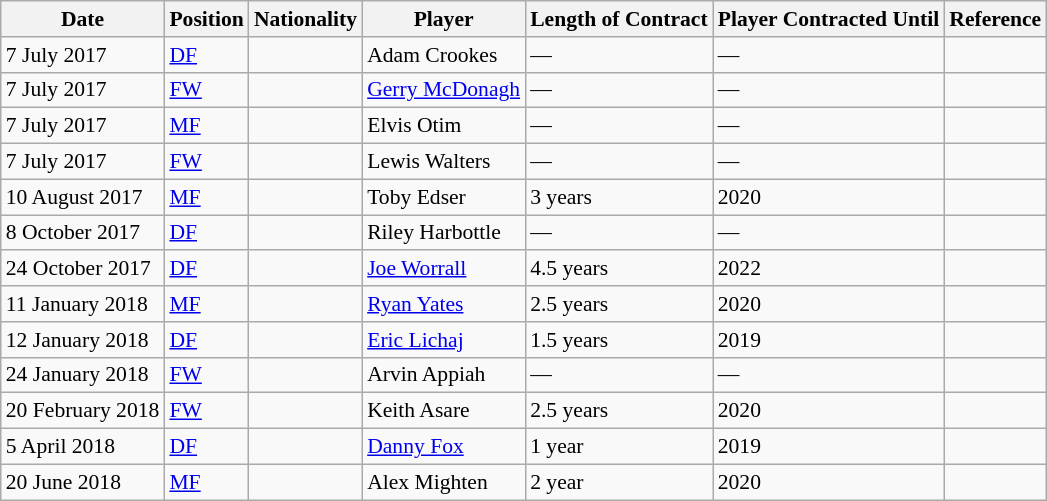<table class="wikitable" style="text-align:left; font-size:90%">
<tr>
<th width:120px;">Date</th>
<th width:25px;">Position</th>
<th width:50px;">Nationality</th>
<th width:150px;">Player</th>
<th width:80px;">Length of Contract</th>
<th width:120px;">Player Contracted Until</th>
<th width:25px;">Reference</th>
</tr>
<tr>
<td>7 July 2017</td>
<td><a href='#'>DF</a></td>
<td></td>
<td>Adam Crookes</td>
<td>—</td>
<td>—</td>
<td></td>
</tr>
<tr>
<td>7 July 2017</td>
<td><a href='#'>FW</a></td>
<td></td>
<td><a href='#'>Gerry McDonagh</a></td>
<td>—</td>
<td>—</td>
<td></td>
</tr>
<tr>
<td>7 July 2017</td>
<td><a href='#'>MF</a></td>
<td></td>
<td>Elvis Otim</td>
<td>—</td>
<td>—</td>
<td></td>
</tr>
<tr>
<td>7 July 2017</td>
<td><a href='#'>FW</a></td>
<td></td>
<td>Lewis Walters</td>
<td>—</td>
<td>—</td>
<td></td>
</tr>
<tr>
<td>10 August 2017</td>
<td><a href='#'>MF</a></td>
<td></td>
<td>Toby Edser</td>
<td>3 years</td>
<td>2020</td>
<td></td>
</tr>
<tr>
<td>8 October 2017</td>
<td><a href='#'>DF</a></td>
<td></td>
<td>Riley Harbottle</td>
<td>—</td>
<td>—</td>
<td></td>
</tr>
<tr>
<td>24 October 2017</td>
<td><a href='#'>DF</a></td>
<td></td>
<td><a href='#'>Joe Worrall</a></td>
<td>4.5 years</td>
<td>2022</td>
<td></td>
</tr>
<tr>
<td>11 January 2018</td>
<td><a href='#'>MF</a></td>
<td></td>
<td><a href='#'>Ryan Yates</a></td>
<td>2.5 years</td>
<td>2020</td>
<td></td>
</tr>
<tr>
<td>12 January 2018</td>
<td><a href='#'>DF</a></td>
<td></td>
<td><a href='#'>Eric Lichaj</a></td>
<td>1.5 years</td>
<td>2019</td>
<td></td>
</tr>
<tr>
<td>24 January 2018</td>
<td><a href='#'>FW</a></td>
<td></td>
<td>Arvin Appiah</td>
<td>—</td>
<td>—</td>
<td></td>
</tr>
<tr>
<td>20 February 2018</td>
<td><a href='#'>FW</a></td>
<td></td>
<td>Keith Asare</td>
<td>2.5 years</td>
<td>2020</td>
<td></td>
</tr>
<tr>
<td>5 April 2018</td>
<td><a href='#'>DF</a></td>
<td></td>
<td><a href='#'>Danny Fox</a></td>
<td>1 year</td>
<td>2019</td>
<td></td>
</tr>
<tr>
<td>20 June 2018</td>
<td><a href='#'>MF</a></td>
<td></td>
<td>Alex Mighten</td>
<td>2 year</td>
<td>2020</td>
<td></td>
</tr>
</table>
